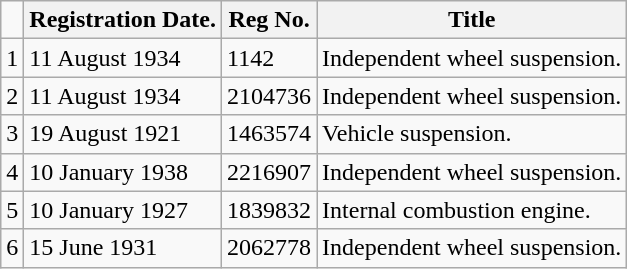<table class=wikitable>
<tr>
<td></td>
<th>Registration Date.</th>
<th>Reg No.</th>
<th>Title</th>
</tr>
<tr>
<td>1</td>
<td>11 August 1934</td>
<td>1142</td>
<td>Independent wheel suspension.</td>
</tr>
<tr>
<td>2</td>
<td>11 August 1934</td>
<td>2104736</td>
<td>Independent wheel suspension.</td>
</tr>
<tr>
<td>3</td>
<td>19 August   1921</td>
<td>1463574</td>
<td>Vehicle suspension.</td>
</tr>
<tr>
<td>4</td>
<td>10 January  1938</td>
<td>2216907</td>
<td>Independent wheel suspension.</td>
</tr>
<tr>
<td>5</td>
<td>10 January  1927</td>
<td>1839832</td>
<td>Internal combustion engine.</td>
</tr>
<tr>
<td>6</td>
<td>15 June     1931</td>
<td>2062778</td>
<td>Independent wheel suspension.</td>
</tr>
</table>
